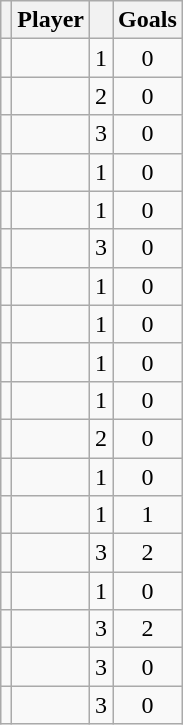<table class="wikitable sortable" style="text-align:center;">
<tr>
<th></th>
<th>Player</th>
<th></th>
<th>Goals</th>
</tr>
<tr>
<td></td>
<td align="left"></td>
<td>1</td>
<td>0</td>
</tr>
<tr>
<td></td>
<td align="left"></td>
<td>2</td>
<td>0</td>
</tr>
<tr>
<td></td>
<td align="left"></td>
<td>3</td>
<td>0</td>
</tr>
<tr>
<td></td>
<td align="left"></td>
<td>1</td>
<td>0</td>
</tr>
<tr>
<td></td>
<td align="left"></td>
<td>1</td>
<td>0</td>
</tr>
<tr>
<td></td>
<td align="left"></td>
<td>3</td>
<td>0</td>
</tr>
<tr>
<td></td>
<td align="left"></td>
<td>1</td>
<td>0</td>
</tr>
<tr>
<td></td>
<td align="left"></td>
<td>1</td>
<td>0</td>
</tr>
<tr>
<td></td>
<td align="left"></td>
<td>1</td>
<td>0</td>
</tr>
<tr>
<td></td>
<td align="left"></td>
<td>1</td>
<td>0</td>
</tr>
<tr>
<td></td>
<td align="left"></td>
<td>2</td>
<td>0</td>
</tr>
<tr>
<td></td>
<td align="left"></td>
<td>1</td>
<td>0</td>
</tr>
<tr>
<td></td>
<td align="left"></td>
<td>1</td>
<td>1</td>
</tr>
<tr>
<td></td>
<td align="left"></td>
<td>3</td>
<td>2</td>
</tr>
<tr>
<td></td>
<td align="left"></td>
<td>1</td>
<td>0</td>
</tr>
<tr>
<td></td>
<td align="left"></td>
<td>3</td>
<td>2</td>
</tr>
<tr>
<td></td>
<td align="left"></td>
<td>3</td>
<td>0</td>
</tr>
<tr>
<td></td>
<td align="left"></td>
<td>3</td>
<td>0</td>
</tr>
</table>
